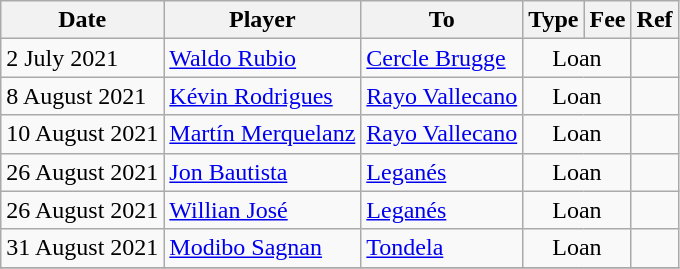<table class="wikitable">
<tr>
<th>Date</th>
<th>Player</th>
<th>To</th>
<th>Type</th>
<th>Fee</th>
<th>Ref</th>
</tr>
<tr>
<td>2 July 2021</td>
<td> <a href='#'>Waldo Rubio</a></td>
<td> <a href='#'>Cercle Brugge</a></td>
<td align=center colspan=2>Loan</td>
<td align=center></td>
</tr>
<tr>
<td>8 August 2021</td>
<td> <a href='#'>Kévin Rodrigues</a></td>
<td><a href='#'>Rayo Vallecano</a></td>
<td align=center colspan=2>Loan</td>
<td align=center></td>
</tr>
<tr>
<td>10 August 2021</td>
<td> <a href='#'>Martín Merquelanz</a></td>
<td><a href='#'>Rayo Vallecano</a></td>
<td align=center colspan=2>Loan</td>
<td align=center></td>
</tr>
<tr>
<td>26 August 2021</td>
<td> <a href='#'>Jon Bautista</a></td>
<td><a href='#'>Leganés</a></td>
<td align=center colspan=2>Loan</td>
<td align=center></td>
</tr>
<tr>
<td>26 August 2021</td>
<td> <a href='#'>Willian José</a></td>
<td><a href='#'>Leganés</a></td>
<td align=center colspan=2>Loan</td>
<td align=center></td>
</tr>
<tr>
<td>31 August 2021</td>
<td> <a href='#'>Modibo Sagnan</a></td>
<td> <a href='#'>Tondela</a></td>
<td align=center colspan=2>Loan</td>
<td align=center></td>
</tr>
<tr>
</tr>
</table>
